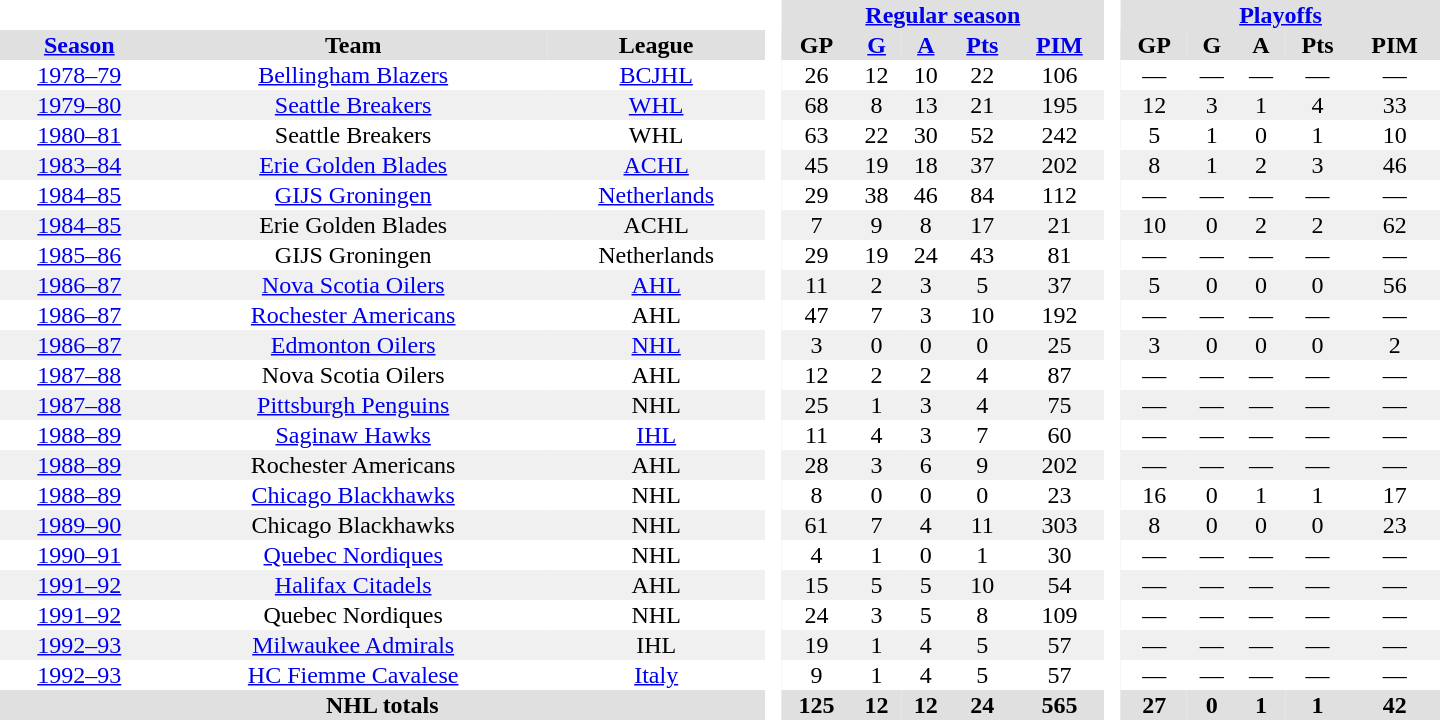<table border="0" cellpadding="1" cellspacing="0" style="text-align:center; width:60em">
<tr bgcolor="#e0e0e0">
<th colspan="3" bgcolor="#ffffff"> </th>
<th rowspan="99" bgcolor="#ffffff"> </th>
<th colspan="5"><a href='#'>Regular season</a></th>
<th rowspan="99" bgcolor="#ffffff"> </th>
<th colspan="5"><a href='#'>Playoffs</a></th>
</tr>
<tr bgcolor="#e0e0e0">
<th><a href='#'>Season</a></th>
<th>Team</th>
<th>League</th>
<th>GP</th>
<th><a href='#'>G</a></th>
<th><a href='#'>A</a></th>
<th><a href='#'>Pts</a></th>
<th><a href='#'>PIM</a></th>
<th>GP</th>
<th>G</th>
<th>A</th>
<th>Pts</th>
<th>PIM</th>
</tr>
<tr>
<td><a href='#'>1978–79</a></td>
<td><a href='#'>Bellingham Blazers</a></td>
<td><a href='#'>BCJHL</a></td>
<td>26</td>
<td>12</td>
<td>10</td>
<td>22</td>
<td>106</td>
<td>—</td>
<td>—</td>
<td>—</td>
<td>—</td>
<td>—</td>
</tr>
<tr bgcolor="#f0f0f0">
<td><a href='#'>1979–80</a></td>
<td><a href='#'>Seattle Breakers</a></td>
<td><a href='#'>WHL</a></td>
<td>68</td>
<td>8</td>
<td>13</td>
<td>21</td>
<td>195</td>
<td>12</td>
<td>3</td>
<td>1</td>
<td>4</td>
<td>33</td>
</tr>
<tr>
<td><a href='#'>1980–81</a></td>
<td>Seattle Breakers</td>
<td>WHL</td>
<td>63</td>
<td>22</td>
<td>30</td>
<td>52</td>
<td>242</td>
<td>5</td>
<td>1</td>
<td>0</td>
<td>1</td>
<td>10</td>
</tr>
<tr bgcolor="#f0f0f0">
<td><a href='#'>1983–84</a></td>
<td><a href='#'>Erie Golden Blades</a></td>
<td><a href='#'>ACHL</a></td>
<td>45</td>
<td>19</td>
<td>18</td>
<td>37</td>
<td>202</td>
<td>8</td>
<td>1</td>
<td>2</td>
<td>3</td>
<td>46</td>
</tr>
<tr>
<td><a href='#'>1984–85</a></td>
<td><a href='#'>GIJS Groningen</a></td>
<td><a href='#'>Netherlands</a></td>
<td>29</td>
<td>38</td>
<td>46</td>
<td>84</td>
<td>112</td>
<td>—</td>
<td>—</td>
<td>—</td>
<td>—</td>
<td>—</td>
</tr>
<tr bgcolor="#f0f0f0">
<td><a href='#'>1984–85</a></td>
<td>Erie Golden Blades</td>
<td>ACHL</td>
<td>7</td>
<td>9</td>
<td>8</td>
<td>17</td>
<td>21</td>
<td>10</td>
<td>0</td>
<td>2</td>
<td>2</td>
<td>62</td>
</tr>
<tr>
<td><a href='#'>1985–86</a></td>
<td>GIJS Groningen</td>
<td>Netherlands</td>
<td>29</td>
<td>19</td>
<td>24</td>
<td>43</td>
<td>81</td>
<td>—</td>
<td>—</td>
<td>—</td>
<td>—</td>
<td>—</td>
</tr>
<tr bgcolor="#f0f0f0">
<td><a href='#'>1986–87</a></td>
<td><a href='#'>Nova Scotia Oilers</a></td>
<td><a href='#'>AHL</a></td>
<td>11</td>
<td>2</td>
<td>3</td>
<td>5</td>
<td>37</td>
<td>5</td>
<td>0</td>
<td>0</td>
<td>0</td>
<td>56</td>
</tr>
<tr>
<td><a href='#'>1986–87</a></td>
<td><a href='#'>Rochester Americans</a></td>
<td>AHL</td>
<td>47</td>
<td>7</td>
<td>3</td>
<td>10</td>
<td>192</td>
<td>—</td>
<td>—</td>
<td>—</td>
<td>—</td>
<td>—</td>
</tr>
<tr bgcolor="#f0f0f0">
<td><a href='#'>1986–87</a></td>
<td><a href='#'>Edmonton Oilers</a></td>
<td><a href='#'>NHL</a></td>
<td>3</td>
<td>0</td>
<td>0</td>
<td>0</td>
<td>25</td>
<td>3</td>
<td>0</td>
<td>0</td>
<td>0</td>
<td>2</td>
</tr>
<tr>
<td><a href='#'>1987–88</a></td>
<td>Nova Scotia Oilers</td>
<td>AHL</td>
<td>12</td>
<td>2</td>
<td>2</td>
<td>4</td>
<td>87</td>
<td>—</td>
<td>—</td>
<td>—</td>
<td>—</td>
<td>—</td>
</tr>
<tr bgcolor="#f0f0f0">
<td><a href='#'>1987–88</a></td>
<td><a href='#'>Pittsburgh Penguins</a></td>
<td>NHL</td>
<td>25</td>
<td>1</td>
<td>3</td>
<td>4</td>
<td>75</td>
<td>—</td>
<td>—</td>
<td>—</td>
<td>—</td>
<td>—</td>
</tr>
<tr>
<td><a href='#'>1988–89</a></td>
<td><a href='#'>Saginaw Hawks</a></td>
<td><a href='#'>IHL</a></td>
<td>11</td>
<td>4</td>
<td>3</td>
<td>7</td>
<td>60</td>
<td>—</td>
<td>—</td>
<td>—</td>
<td>—</td>
<td>—</td>
</tr>
<tr bgcolor="#f0f0f0">
<td><a href='#'>1988–89</a></td>
<td>Rochester Americans</td>
<td>AHL</td>
<td>28</td>
<td>3</td>
<td>6</td>
<td>9</td>
<td>202</td>
<td>—</td>
<td>—</td>
<td>—</td>
<td>—</td>
<td>—</td>
</tr>
<tr>
<td><a href='#'>1988–89</a></td>
<td><a href='#'>Chicago Blackhawks</a></td>
<td>NHL</td>
<td>8</td>
<td>0</td>
<td>0</td>
<td>0</td>
<td>23</td>
<td>16</td>
<td>0</td>
<td>1</td>
<td>1</td>
<td>17</td>
</tr>
<tr bgcolor="#f0f0f0">
<td><a href='#'>1989–90</a></td>
<td>Chicago Blackhawks</td>
<td>NHL</td>
<td>61</td>
<td>7</td>
<td>4</td>
<td>11</td>
<td>303</td>
<td>8</td>
<td>0</td>
<td>0</td>
<td>0</td>
<td>23</td>
</tr>
<tr>
<td><a href='#'>1990–91</a></td>
<td><a href='#'>Quebec Nordiques</a></td>
<td>NHL</td>
<td>4</td>
<td>1</td>
<td>0</td>
<td>1</td>
<td>30</td>
<td>—</td>
<td>—</td>
<td>—</td>
<td>—</td>
<td>—</td>
</tr>
<tr bgcolor="#f0f0f0">
<td><a href='#'>1991–92</a></td>
<td><a href='#'>Halifax Citadels</a></td>
<td>AHL</td>
<td>15</td>
<td>5</td>
<td>5</td>
<td>10</td>
<td>54</td>
<td>—</td>
<td>—</td>
<td>—</td>
<td>—</td>
<td>—</td>
</tr>
<tr>
<td><a href='#'>1991–92</a></td>
<td>Quebec Nordiques</td>
<td>NHL</td>
<td>24</td>
<td>3</td>
<td>5</td>
<td>8</td>
<td>109</td>
<td>—</td>
<td>—</td>
<td>—</td>
<td>—</td>
<td>—</td>
</tr>
<tr bgcolor="#f0f0f0">
<td><a href='#'>1992–93</a></td>
<td><a href='#'>Milwaukee Admirals</a></td>
<td>IHL</td>
<td>19</td>
<td>1</td>
<td>4</td>
<td>5</td>
<td>57</td>
<td>—</td>
<td>—</td>
<td>—</td>
<td>—</td>
<td>—</td>
</tr>
<tr>
<td><a href='#'>1992–93</a></td>
<td><a href='#'>HC Fiemme Cavalese</a></td>
<td><a href='#'>Italy</a></td>
<td>9</td>
<td>1</td>
<td>4</td>
<td>5</td>
<td>57</td>
<td>—</td>
<td>—</td>
<td>—</td>
<td>—</td>
<td>—</td>
</tr>
<tr>
</tr>
<tr ALIGN="center" bgcolor="#e0e0e0">
<th colspan="3">NHL totals</th>
<th ALIGN="center">125</th>
<th ALIGN="center">12</th>
<th ALIGN="center">12</th>
<th ALIGN="center">24</th>
<th ALIGN="center">565</th>
<th ALIGN="center">27</th>
<th ALIGN="center">0</th>
<th ALIGN="center">1</th>
<th ALIGN="center">1</th>
<th ALIGN="center">42</th>
</tr>
</table>
